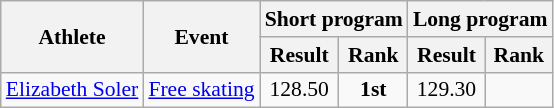<table class="wikitable" border="1" style="font-size:90%">
<tr>
<th rowspan=2>Athlete</th>
<th rowspan=2>Event</th>
<th colspan=2>Short program</th>
<th colspan=2>Long program</th>
</tr>
<tr>
<th>Result</th>
<th>Rank</th>
<th>Result</th>
<th>Rank</th>
</tr>
<tr>
<td><a href='#'>Elizabeth Soler</a></td>
<td><a href='#'>Free skating</a></td>
<td align=center>128.50</td>
<td align=center><strong>1st</strong></td>
<td align=center>129.30</td>
<td align=center></td>
</tr>
</table>
